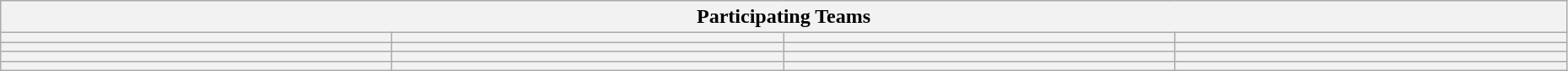<table class=wikitable width=98%>
<tr>
<th colspan=4>Participating Teams</th>
</tr>
<tr>
<th width=25%></th>
<th width=25%></th>
<th width=25%></th>
<th width=25%></th>
</tr>
<tr>
<th></th>
<th></th>
<th></th>
<th></th>
</tr>
<tr>
<th></th>
<th></th>
<th></th>
<th></th>
</tr>
<tr>
<th></th>
<th></th>
<th></th>
<th></th>
</tr>
</table>
